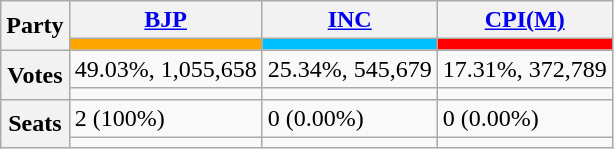<table class="wikitable">
<tr>
<th rowspan="2">Party</th>
<th><a href='#'>BJP</a></th>
<th><a href='#'>INC</a></th>
<th><a href='#'>CPI(M)</a></th>
</tr>
<tr>
<td style="background:orange;"></td>
<td style="background:#00BFFF;"></td>
<td style="background:red;"></td>
</tr>
<tr>
<th rowspan="2">Votes</th>
<td>49.03%, 1,055,658</td>
<td>25.34%, 545,679</td>
<td>17.31%, 372,789</td>
</tr>
<tr>
<td></td>
<td></td>
<td></td>
</tr>
<tr>
<th rowspan="2">Seats</th>
<td>2 (100%)</td>
<td>0 (0.00%)</td>
<td>0 (0.00%)</td>
</tr>
<tr>
<td></td>
<td></td>
<td></td>
</tr>
</table>
